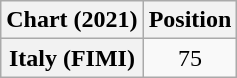<table class="wikitable plainrowheaders" style="text-align:center;">
<tr>
<th>Chart (2021)</th>
<th>Position</th>
</tr>
<tr>
<th scope="row">Italy (FIMI)</th>
<td>75</td>
</tr>
</table>
